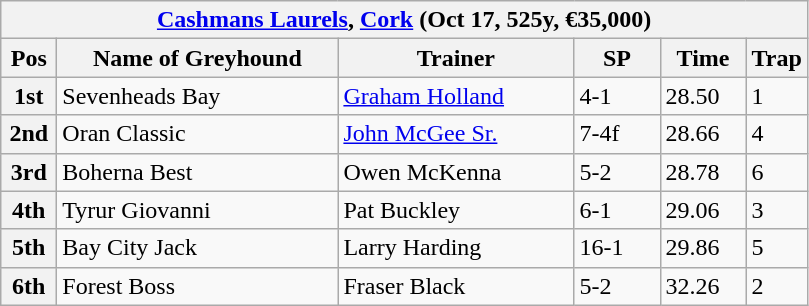<table class="wikitable">
<tr>
<th colspan="6"><a href='#'>Cashmans Laurels</a>, <a href='#'>Cork</a> (Oct 17, 525y, €35,000)</th>
</tr>
<tr>
<th width=30>Pos</th>
<th width=180>Name of Greyhound</th>
<th width=150>Trainer</th>
<th width=50>SP</th>
<th width=50>Time</th>
<th width=30>Trap</th>
</tr>
<tr>
<th>1st</th>
<td>Sevenheads Bay</td>
<td><a href='#'>Graham Holland</a></td>
<td>4-1</td>
<td>28.50</td>
<td>1</td>
</tr>
<tr>
<th>2nd</th>
<td>Oran Classic</td>
<td><a href='#'>John McGee Sr.</a></td>
<td>7-4f</td>
<td>28.66</td>
<td>4</td>
</tr>
<tr>
<th>3rd</th>
<td>Boherna Best</td>
<td>Owen McKenna</td>
<td>5-2</td>
<td>28.78</td>
<td>6</td>
</tr>
<tr>
<th>4th</th>
<td>Tyrur Giovanni</td>
<td>Pat Buckley</td>
<td>6-1</td>
<td>29.06</td>
<td>3</td>
</tr>
<tr>
<th>5th</th>
<td>Bay City Jack</td>
<td>Larry Harding</td>
<td>16-1</td>
<td>29.86</td>
<td>5</td>
</tr>
<tr>
<th>6th</th>
<td>Forest Boss</td>
<td>Fraser Black</td>
<td>5-2</td>
<td>32.26</td>
<td>2</td>
</tr>
</table>
